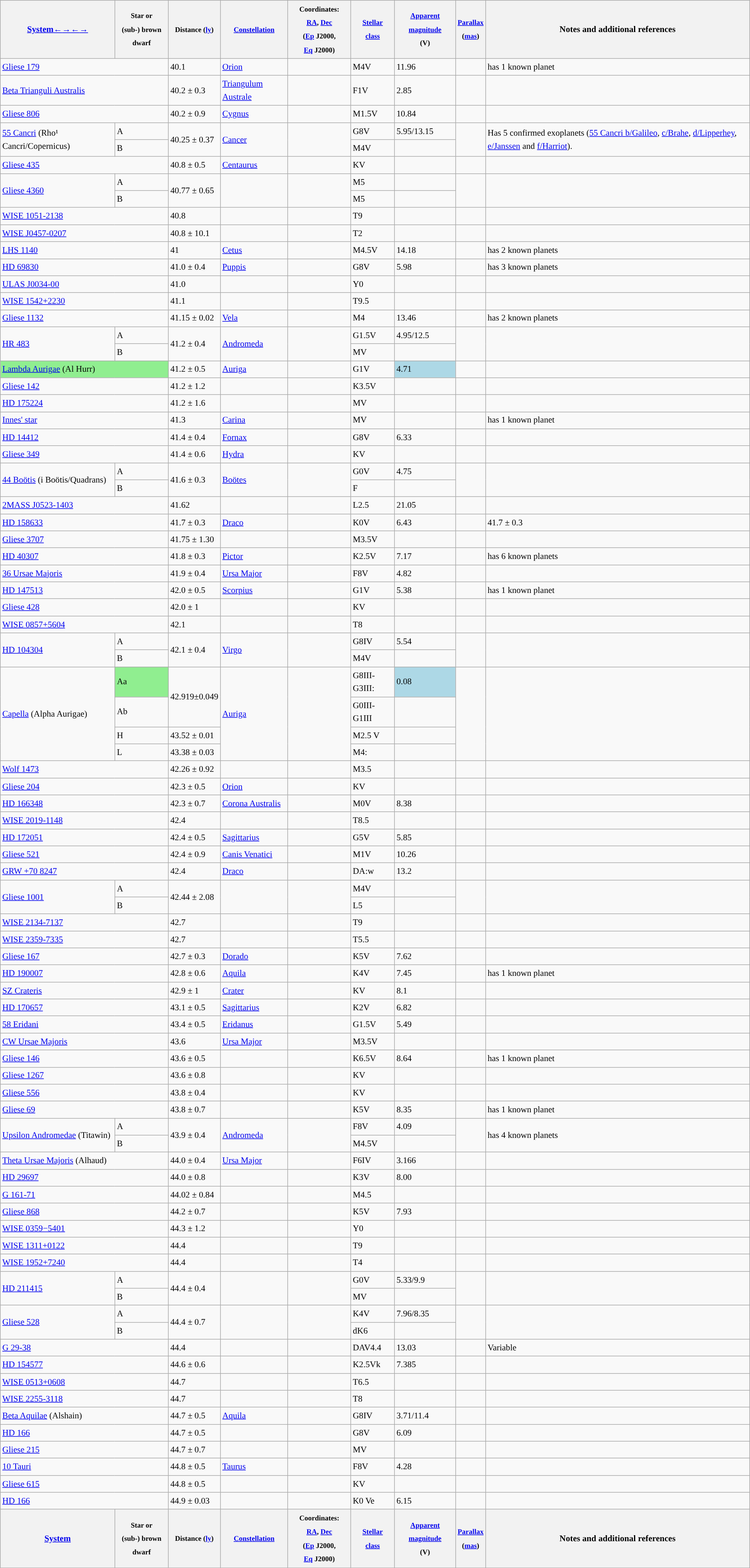<table class="wikitable sortable" style="font-size:90%; line-height:1.5em; position:relative">
<tr>
<th scope="col"><a href='#'>System</a><span><a href='#'>←</a></span><span><a href='#'>→</a></span><span><a href='#'>←</a></span><span><a href='#'>→</a></span></th>
<th><small>Star or<br>(sub-) brown dwarf</small></th>
<th scope="col"><small>Distance (<a href='#'>ly</a>)</small></th>
<th><small><a href='#'>Constellation</a></small></th>
<th><small>Coordinates:<br><a href='#'>RA</a>, <a href='#'>Dec</a><br>(<a href='#'>Ep</a> J2000, <a href='#'>Eq</a> J2000)</small></th>
<th scope="col"><small><a href='#'>Stellar<br>class</a></small></th>
<th scope="col"><small><a href='#'>Apparent magnitude</a><br>(V)</small></th>
<th scope="col"><small><a href='#'>Parallax</a><br>(<a href='#'>mas</a>)</small></th>
<th scope="col">Notes and additional references</th>
</tr>
<tr>
<td colspan = '2'><a href='#'>Gliese 179</a></td>
<td>40.1 </td>
<td><a href='#'>Orion</a></td>
<td></td>
<td style="background: ">M4V</td>
<td>11.96</td>
<td></td>
<td>has 1 known planet</td>
</tr>
<tr>
<td colspan = '2'><a href='#'>Beta Trianguli Australis</a></td>
<td>40.2 ± 0.3</td>
<td><a href='#'>Triangulum Australe</a></td>
<td></td>
<td style="background: ">F1V</td>
<td>2.85</td>
<td></td>
<td></td>
</tr>
<tr>
<td colspan = '2'><a href='#'>Gliese 806</a></td>
<td>40.2 ± 0.9</td>
<td><a href='#'>Cygnus</a></td>
<td></td>
<td style="background: ">M1.5V</td>
<td>10.84</td>
<td></td>
<td></td>
</tr>
<tr>
<td rowspan='2'><a href='#'>55 Cancri</a> (Rho¹ Cancri/Copernicus)</td>
<td>A</td>
<td rowspan='2'>40.25 ± 0.37</td>
<td rowspan='2'><a href='#'>Cancer</a></td>
<td rowspan='2'></td>
<td style="background: ">G8V</td>
<td>5.95/13.15</td>
<td rowspan='2'></td>
<td rowspan='2'>Has 5 confirmed exoplanets (<a href='#'>55 Cancri b/Galileo</a>, <a href='#'>c/Brahe</a>, <a href='#'>d/Lipperhey</a>, <a href='#'>e/Janssen</a> and <a href='#'>f/Harriot</a>). </td>
</tr>
<tr>
<td>B</td>
<td style="background: ">M4V</td>
<td></td>
</tr>
<tr>
<td colspan = '2'><a href='#'>Gliese 435</a></td>
<td>40.8 ± 0.5</td>
<td><a href='#'>Centaurus</a></td>
<td></td>
<td style="background: ">KV</td>
<td></td>
<td></td>
<td></td>
</tr>
<tr>
<td rowspan='2'><a href='#'>Gliese 4360</a></td>
<td>A</td>
<td rowspan='2'>40.77 ± 0.65</td>
<td rowspan='2'></td>
<td rowspan='2'></td>
<td style="background: ">M5</td>
<td></td>
<td rowspan='2'></td>
<td rowspan='2'></td>
</tr>
<tr>
<td>B</td>
<td style="background: ">M5</td>
<td></td>
</tr>
<tr>
<td colspan = '2'><a href='#'>WISE 1051-2138</a></td>
<td>40.8</td>
<td></td>
<td></td>
<td style="background: ">T9</td>
<td></td>
<td></td>
<td></td>
</tr>
<tr>
<td colspan = '2'><a href='#'>WISE J0457-0207</a></td>
<td>40.8 ± 10.1</td>
<td></td>
<td></td>
<td style="background: ">T2</td>
<td></td>
<td></td>
<td></td>
</tr>
<tr>
<td colspan = '2'><a href='#'>LHS 1140</a></td>
<td>41</td>
<td><a href='#'>Cetus</a></td>
<td></td>
<td style="background: ">M4.5V</td>
<td>14.18</td>
<td></td>
<td>has 2 known planets</td>
</tr>
<tr>
<td colspan = '2'><a href='#'>HD 69830</a></td>
<td>41.0 ± 0.4</td>
<td><a href='#'>Puppis</a></td>
<td></td>
<td style="background: ">G8V</td>
<td>5.98</td>
<td></td>
<td>has 3 known planets</td>
</tr>
<tr>
<td colspan = '2'><a href='#'>ULAS J0034-00</a></td>
<td>41.0 </td>
<td></td>
<td></td>
<td style="background: ">Y0</td>
<td></td>
<td></td>
<td></td>
</tr>
<tr>
<td colspan = '2'><a href='#'>WISE 1542+2230</a></td>
<td>41.1</td>
<td></td>
<td></td>
<td style="background: ">T9.5</td>
<td></td>
<td></td>
<td></td>
</tr>
<tr>
<td colspan = '2'><a href='#'>Gliese 1132</a></td>
<td>41.15 ± 0.02</td>
<td><a href='#'>Vela</a></td>
<td></td>
<td style="background: ">M4</td>
<td>13.46</td>
<td></td>
<td>has 2 known planets</td>
</tr>
<tr>
<td rowspan='2'><a href='#'>HR 483</a></td>
<td>A</td>
<td rowspan='2'>41.2 ± 0.4</td>
<td rowspan='2'><a href='#'>Andromeda</a></td>
<td rowspan='2'></td>
<td style="background: ">G1.5V</td>
<td>4.95/12.5</td>
<td rowspan='2'></td>
<td rowspan='2'></td>
</tr>
<tr>
<td>B</td>
<td style="background: ">MV</td>
<td></td>
</tr>
<tr>
<td colspan = '2' style="background: lightgreen;"><a href='#'>Lambda Aurigae</a> (Al Hurr)</td>
<td>41.2 ± 0.5</td>
<td><a href='#'>Auriga</a></td>
<td></td>
<td style="background: ">G1V</td>
<td style="background-color: lightblue">4.71</td>
<td></td>
<td></td>
</tr>
<tr>
<td colspan = '2'><a href='#'>Gliese 142</a></td>
<td>41.2 ± 1.2</td>
<td></td>
<td></td>
<td style="background: ">K3.5V</td>
<td></td>
<td></td>
<td></td>
</tr>
<tr>
<td colspan = '2'><a href='#'>HD 175224</a></td>
<td>41.2 ± 1.6</td>
<td></td>
<td></td>
<td style="background: ">MV</td>
<td></td>
<td></td>
<td></td>
</tr>
<tr>
<td colspan = '2'><a href='#'>Innes' star</a></td>
<td>41.3</td>
<td><a href='#'>Carina</a></td>
<td></td>
<td style="background: ">MV</td>
<td></td>
<td></td>
<td>has 1 known planet</td>
</tr>
<tr>
<td colspan = '2'><a href='#'>HD 14412</a></td>
<td>41.4 ± 0.4</td>
<td><a href='#'>Fornax</a></td>
<td></td>
<td style="background: ">G8V</td>
<td>6.33</td>
<td></td>
<td></td>
</tr>
<tr>
<td colspan = '2'><a href='#'>Gliese 349</a></td>
<td>41.4 ± 0.6</td>
<td><a href='#'>Hydra</a></td>
<td></td>
<td style="background: ">KV</td>
<td></td>
<td></td>
<td></td>
</tr>
<tr>
<td rowspan='2'><a href='#'>44 Boötis</a> (i Boötis/Quadrans)</td>
<td>A</td>
<td rowspan='2'>41.6 ± 0.3</td>
<td rowspan='2'><a href='#'>Boötes</a></td>
<td rowspan='2'></td>
<td style="background: ">G0V</td>
<td>4.75</td>
<td rowspan='2'></td>
<td rowspan='2'></td>
</tr>
<tr>
<td>B</td>
<td style="background: ">F</td>
<td></td>
</tr>
<tr>
<td colspan = '2'><a href='#'>2MASS J0523-1403</a></td>
<td>41.62</td>
<td></td>
<td></td>
<td style="background: ">L2.5</td>
<td>21.05</td>
<td></td>
<td></td>
</tr>
<tr>
<td colspan = '2'><a href='#'>HD 158633</a></td>
<td>41.7 ± 0.3</td>
<td><a href='#'>Draco</a></td>
<td></td>
<td style="background: ">K0V</td>
<td>6.43</td>
<td></td>
<td>41.7 ± 0.3</td>
</tr>
<tr>
<td colspan = '2'><a href='#'>Gliese 3707</a></td>
<td>41.75 ± 1.30</td>
<td></td>
<td></td>
<td style="background: ">M3.5V</td>
<td></td>
<td></td>
<td></td>
</tr>
<tr>
<td colspan = '2'><a href='#'>HD 40307</a></td>
<td>41.8 ± 0.3</td>
<td><a href='#'>Pictor</a></td>
<td></td>
<td style="background: ">K2.5V</td>
<td>7.17</td>
<td></td>
<td>has 6 known planets</td>
</tr>
<tr>
<td colspan = '2'><a href='#'>36 Ursae Majoris</a></td>
<td>41.9 ± 0.4</td>
<td><a href='#'>Ursa Major</a></td>
<td></td>
<td style="background: ">F8V</td>
<td>4.82</td>
<td></td>
<td></td>
</tr>
<tr>
<td colspan = '2'><a href='#'>HD 147513</a></td>
<td>42.0 ± 0.5</td>
<td><a href='#'>Scorpius</a></td>
<td></td>
<td style="background: ">G1V</td>
<td>5.38</td>
<td></td>
<td>has 1 known planet</td>
</tr>
<tr>
<td colspan = '2'><a href='#'>Gliese 428</a></td>
<td>42.0 ± 1</td>
<td></td>
<td></td>
<td style="background: ">KV</td>
<td></td>
<td></td>
<td></td>
</tr>
<tr>
<td colspan = '2'><a href='#'>WISE 0857+5604</a></td>
<td>42.1</td>
<td></td>
<td></td>
<td style="background: ">T8</td>
<td></td>
<td></td>
<td></td>
</tr>
<tr>
<td rowspan='2'><a href='#'>HD 104304</a></td>
<td>A</td>
<td rowspan='2'>42.1 ± 0.4</td>
<td rowspan='2'><a href='#'>Virgo</a></td>
<td rowspan='2'></td>
<td style="background: ">G8IV</td>
<td>5.54</td>
<td rowspan='2'></td>
<td rowspan='2'></td>
</tr>
<tr>
<td>B</td>
<td style="background: ">M4V</td>
<td></td>
</tr>
<tr>
<td rowspan='4'><a href='#'>Capella</a> (Alpha Aurigae)</td>
<td style="background: lightgreen;">Aa</td>
<td rowspan='2'>42.919±0.049</td>
<td rowspan='4'><a href='#'>Auriga</a></td>
<td rowspan='4'></td>
<td style="background: ">G8III-G3III:</td>
<td style="background-color: lightblue">0.08</td>
<td rowspan='4'></td>
<td rowspan='4'></td>
</tr>
<tr>
<td>Ab</td>
<td style="background: ">G0III-G1III</td>
<td></td>
</tr>
<tr>
<td>H</td>
<td>43.52 ± 0.01</td>
<td style="background: ">M2.5 V</td>
<td></td>
</tr>
<tr>
<td>L</td>
<td>43.38 ± 0.03</td>
<td style="background: ">M4:</td>
<td></td>
</tr>
<tr>
<td colspan = '2'><a href='#'>Wolf 1473</a></td>
<td>42.26 ± 0.92</td>
<td></td>
<td></td>
<td style="background: ">M3.5</td>
<td></td>
<td></td>
<td></td>
</tr>
<tr>
<td colspan = '2'><a href='#'>Gliese 204</a></td>
<td>42.3 ± 0.5</td>
<td><a href='#'>Orion</a></td>
<td></td>
<td style="background: ">KV</td>
<td></td>
<td></td>
<td></td>
</tr>
<tr>
<td colspan = '2'><a href='#'>HD 166348</a></td>
<td>42.3 ± 0.7</td>
<td><a href='#'>Corona Australis</a></td>
<td></td>
<td style="background: ">M0V</td>
<td>8.38</td>
<td></td>
<td></td>
</tr>
<tr>
<td colspan = '2'><a href='#'>WISE 2019-1148</a></td>
<td>42.4</td>
<td></td>
<td></td>
<td style="background: ">T8.5</td>
<td></td>
<td></td>
<td></td>
</tr>
<tr>
<td colspan = '2'><a href='#'>HD 172051</a></td>
<td>42.4 ± 0.5</td>
<td><a href='#'>Sagittarius</a></td>
<td></td>
<td style="background: ">G5V</td>
<td>5.85</td>
<td></td>
<td></td>
</tr>
<tr>
<td colspan = '2'><a href='#'>Gliese 521</a></td>
<td>42.4 ± 0.9</td>
<td><a href='#'>Canis Venatici</a></td>
<td></td>
<td style="background: ">M1V</td>
<td>10.26</td>
<td></td>
<td></td>
</tr>
<tr>
<td colspan = '2'><a href='#'>GRW +70 8247</a></td>
<td>42.4 </td>
<td><a href='#'>Draco</a></td>
<td></td>
<td style="background: ">DA:w</td>
<td>13.2</td>
<td></td>
<td></td>
</tr>
<tr>
<td rowspan='2'><a href='#'>Gliese 1001</a></td>
<td>A</td>
<td rowspan='2'>42.44 ± 2.08</td>
<td rowspan='2'></td>
<td rowspan='2'></td>
<td style="background: ">M4V</td>
<td></td>
<td rowspan='2'></td>
<td rowspan='2'></td>
</tr>
<tr>
<td>B</td>
<td style="background: ">L5</td>
<td></td>
</tr>
<tr>
<td colspan = '2'><a href='#'>WISE 2134-7137</a></td>
<td>42.7</td>
<td></td>
<td></td>
<td style="background: ">T9</td>
<td></td>
<td></td>
<td></td>
</tr>
<tr>
<td colspan = '2'><a href='#'>WISE 2359-7335</a></td>
<td>42.7</td>
<td></td>
<td></td>
<td style="background: ">T5.5</td>
<td></td>
<td></td>
<td></td>
</tr>
<tr>
<td colspan = '2'><a href='#'>Gliese 167</a></td>
<td>42.7 ± 0.3</td>
<td><a href='#'>Dorado</a></td>
<td></td>
<td style="background: ">K5V</td>
<td>7.62</td>
<td></td>
<td></td>
</tr>
<tr>
<td colspan = '2'><a href='#'>HD 190007</a></td>
<td>42.8 ± 0.6</td>
<td><a href='#'>Aquila</a></td>
<td></td>
<td style="background: ">K4V</td>
<td>7.45</td>
<td></td>
<td>has 1 known planet</td>
</tr>
<tr>
<td colspan = '2'><a href='#'>SZ Crateris</a></td>
<td>42.9 ± 1</td>
<td><a href='#'>Crater</a></td>
<td></td>
<td style="background: ">KV</td>
<td>8.1</td>
<td></td>
<td></td>
</tr>
<tr>
<td colspan = '2'><a href='#'>HD 170657</a></td>
<td>43.1 ± 0.5</td>
<td><a href='#'>Sagittarius</a></td>
<td></td>
<td style="background: ">K2V</td>
<td>6.82</td>
<td></td>
<td></td>
</tr>
<tr>
<td colspan = '2'><a href='#'>58 Eridani</a></td>
<td>43.4 ± 0.5</td>
<td><a href='#'>Eridanus</a></td>
<td></td>
<td style="background: ">G1.5V</td>
<td>5.49</td>
<td></td>
<td></td>
</tr>
<tr>
<td colspan = '2'><a href='#'>CW Ursae Majoris</a></td>
<td>43.6</td>
<td><a href='#'>Ursa Major</a></td>
<td></td>
<td style="background: ">M3.5V</td>
<td></td>
<td></td>
<td></td>
</tr>
<tr>
<td colspan = '2'><a href='#'>Gliese 146</a></td>
<td>43.6 ± 0.5</td>
<td></td>
<td></td>
<td style="background: ">K6.5V</td>
<td>8.64</td>
<td></td>
<td>has 1 known planet</td>
</tr>
<tr>
<td colspan = '2'><a href='#'>Gliese 1267</a></td>
<td>43.6 ± 0.8</td>
<td></td>
<td></td>
<td style="background: ">KV</td>
<td></td>
<td></td>
<td></td>
</tr>
<tr>
<td colspan = '2'><a href='#'>Gliese 556</a></td>
<td>43.8 ± 0.4</td>
<td></td>
<td></td>
<td style="background: ">KV</td>
<td></td>
<td></td>
<td></td>
</tr>
<tr>
<td colspan = '2'><a href='#'>Gliese 69</a></td>
<td>43.8 ± 0.7</td>
<td></td>
<td></td>
<td style="background: ">K5V</td>
<td>8.35</td>
<td></td>
<td>has 1 known planet</td>
</tr>
<tr>
<td rowspan='2'><a href='#'>Upsilon Andromedae</a> (Titawin)</td>
<td>A</td>
<td rowspan='2'>43.9 ± 0.4</td>
<td rowspan='2'><a href='#'>Andromeda</a></td>
<td rowspan='2'></td>
<td style="background: ">F8V</td>
<td>4.09</td>
<td rowspan='2'></td>
<td rowspan='2'>has 4 known planets</td>
</tr>
<tr>
<td>B</td>
<td style="background: ">M4.5V</td>
<td></td>
</tr>
<tr>
<td colspan = '2'><a href='#'>Theta Ursae Majoris</a> (Alhaud)</td>
<td>44.0 ± 0.4</td>
<td><a href='#'>Ursa Major</a></td>
<td></td>
<td style="background: ">F6IV</td>
<td>3.166</td>
<td></td>
<td></td>
</tr>
<tr>
<td colspan = '2'><a href='#'>HD 29697</a></td>
<td>44.0 ± 0.8</td>
<td></td>
<td></td>
<td style="background: ">K3V</td>
<td>8.00</td>
<td></td>
<td></td>
</tr>
<tr>
<td colspan = '2'><a href='#'>G 161-71</a></td>
<td>44.02 ± 0.84</td>
<td></td>
<td></td>
<td style="background: ">M4.5</td>
<td></td>
<td></td>
<td></td>
</tr>
<tr>
<td colspan = '2'><a href='#'>Gliese 868</a></td>
<td>44.2 ± 0.7</td>
<td></td>
<td></td>
<td style="background: ">K5V</td>
<td>7.93</td>
<td></td>
<td></td>
</tr>
<tr>
<td colspan = '2'><a href='#'>WISE 0359−5401</a></td>
<td>44.3 ± 1.2</td>
<td></td>
<td></td>
<td style="background: ">Y0</td>
<td></td>
<td></td>
<td></td>
</tr>
<tr>
<td colspan = '2'><a href='#'>WISE 1311+0122</a></td>
<td>44.4</td>
<td></td>
<td></td>
<td style="background: ">T9</td>
<td></td>
<td></td>
<td></td>
</tr>
<tr>
<td colspan = '2'><a href='#'>WISE 1952+7240</a></td>
<td>44.4</td>
<td></td>
<td></td>
<td style="background: ">T4</td>
<td></td>
<td></td>
<td></td>
</tr>
<tr>
<td rowspan='2'><a href='#'>HD 211415</a></td>
<td>A</td>
<td rowspan='2'>44.4 ± 0.4</td>
<td rowspan='2'></td>
<td rowspan='2'></td>
<td style="background: ">G0V</td>
<td>5.33/9.9</td>
<td rowspan='2'></td>
<td rowspan='2'></td>
</tr>
<tr>
<td>B</td>
<td style="background: ">MV</td>
<td></td>
</tr>
<tr>
<td rowspan='2'><a href='#'>Gliese 528</a></td>
<td>A</td>
<td rowspan='2'>44.4 ± 0.7</td>
<td rowspan='2'></td>
<td rowspan='2'></td>
<td style="background: ">K4V</td>
<td>7.96/8.35</td>
<td rowspan='2'></td>
<td rowspan='2'></td>
</tr>
<tr>
<td>B</td>
<td style="background: ">dK6</td>
<td></td>
</tr>
<tr>
<td colspan = '2'><a href='#'>G 29-38</a></td>
<td>44.4 </td>
<td></td>
<td></td>
<td style="background: ">DAV4.4</td>
<td>13.03</td>
<td></td>
<td>Variable</td>
</tr>
<tr>
<td colspan = '2'><a href='#'>HD 154577</a></td>
<td>44.6 ± 0.6</td>
<td></td>
<td></td>
<td style="background: ">K2.5Vk</td>
<td>7.385</td>
<td></td>
<td></td>
</tr>
<tr>
<td colspan = '2'><a href='#'>WISE 0513+0608</a></td>
<td>44.7</td>
<td></td>
<td></td>
<td style="background: ">T6.5</td>
<td></td>
<td></td>
<td></td>
</tr>
<tr>
<td colspan = '2'><a href='#'>WISE 2255-3118</a></td>
<td>44.7</td>
<td></td>
<td></td>
<td style="background: ">T8</td>
<td></td>
<td></td>
<td></td>
</tr>
<tr>
<td colspan = '2'><a href='#'>Beta Aquilae</a> (Alshain)</td>
<td>44.7 ± 0.5</td>
<td><a href='#'>Aquila</a></td>
<td></td>
<td style="background: ">G8IV</td>
<td>3.71/11.4</td>
<td></td>
<td></td>
</tr>
<tr>
<td colspan = '2'><a href='#'>HD 166</a></td>
<td>44.7 ± 0.5</td>
<td></td>
<td></td>
<td style="background: ">G8V</td>
<td>6.09</td>
<td></td>
<td></td>
</tr>
<tr>
<td colspan = '2'><a href='#'>Gliese 215</a></td>
<td>44.7 ± 0.7</td>
<td></td>
<td></td>
<td style="background: ">MV</td>
<td></td>
<td></td>
<td></td>
</tr>
<tr>
<td colspan = '2'><a href='#'>10 Tauri</a></td>
<td>44.8 ± 0.5</td>
<td><a href='#'>Taurus</a></td>
<td></td>
<td style="background: ">F8V</td>
<td>4.28</td>
<td></td>
<td></td>
</tr>
<tr>
<td colspan = '2'><a href='#'>Gliese 615</a></td>
<td>44.8 ± 0.5</td>
<td></td>
<td></td>
<td style="background: ">KV</td>
<td></td>
<td></td>
<td></td>
</tr>
<tr>
<td colspan = '2'><a href='#'>HD 166</a></td>
<td>44.9 ± 0.03</td>
<td></td>
<td></td>
<td style="background: ">K0 Ve</td>
<td>6.15</td>
<td></td>
<td></td>
</tr>
<tr>
<th scope="col"><a href='#'>System</a></th>
<th><small>Star or<br>(sub-) brown dwarf</small></th>
<th scope="col"><small>Distance (<a href='#'>ly</a>)</small></th>
<th><small><a href='#'>Constellation</a></small></th>
<th><small>Coordinates:<br><a href='#'>RA</a>, <a href='#'>Dec</a><br>(<a href='#'>Ep</a> J2000, <a href='#'>Eq</a> J2000)</small></th>
<th scope="col"><small><a href='#'>Stellar<br>class</a></small></th>
<th scope="col"><small><a href='#'>Apparent magnitude</a><br>(V)</small></th>
<th scope="col"><small><a href='#'>Parallax</a><br>(<a href='#'>mas</a>)</small></th>
<th scope="col">Notes and additional references</th>
</tr>
</table>
